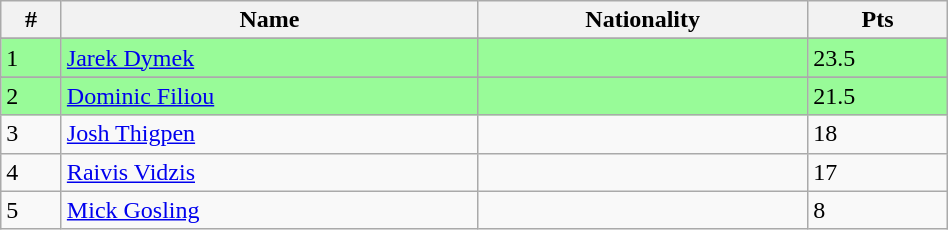<table class="wikitable" style="display: inline-table; width: 50%;">
<tr>
<th>#</th>
<th>Name</th>
<th>Nationality</th>
<th>Pts</th>
</tr>
<tr>
</tr>
<tr style="background:palegreen">
<td>1</td>
<td><a href='#'>Jarek Dymek</a></td>
<td></td>
<td>23.5</td>
</tr>
<tr>
</tr>
<tr style="background:palegreen">
<td>2</td>
<td><a href='#'>Dominic Filiou</a></td>
<td></td>
<td>21.5</td>
</tr>
<tr>
<td>3</td>
<td><a href='#'>Josh Thigpen</a></td>
<td></td>
<td>18</td>
</tr>
<tr>
<td>4</td>
<td><a href='#'>Raivis Vidzis</a></td>
<td></td>
<td>17</td>
</tr>
<tr>
<td>5</td>
<td><a href='#'>Mick Gosling</a></td>
<td></td>
<td>8</td>
</tr>
</table>
